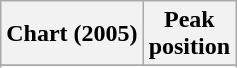<table class="wikitable plainrowheaders sortable">
<tr>
<th scope="col">Chart (2005)</th>
<th scope="col">Peak<br>position</th>
</tr>
<tr>
</tr>
<tr>
</tr>
</table>
